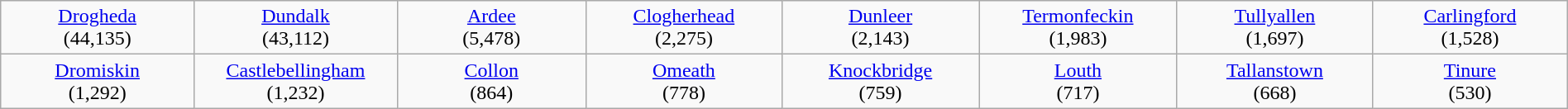<table class="wikitable" style="margin-left: auto; margin-right: auto; border: none;">
<tr style="text-align:center;">
<td style="width:125pt;"><a href='#'>Drogheda</a><br>(44,135)</td>
<td style="width:125pt;"><a href='#'>Dundalk</a><br>(43,112)</td>
<td style="width:125pt;"><a href='#'>Ardee</a><br>(5,478)</td>
<td style="width:125pt;"><a href='#'>Clogherhead</a><br>(2,275)</td>
<td style="width:125pt;"><a href='#'>Dunleer</a><br>(2,143)</td>
<td style="width:125pt;"><a href='#'>Termonfeckin</a><br>(1,983)</td>
<td style="width:125pt;"><a href='#'>Tullyallen</a><br>(1,697)</td>
<td style="width:125pt;"><a href='#'>Carlingford</a><br>(1,528)</td>
</tr>
<tr style="text-align:center;">
<td><a href='#'>Dromiskin</a><br>(1,292)</td>
<td><a href='#'>Castlebellingham</a><br>(1,232)</td>
<td><a href='#'>Collon</a><br>(864)</td>
<td><a href='#'>Omeath</a><br>(778)</td>
<td><a href='#'>Knockbridge</a><br>(759)</td>
<td><a href='#'>Louth</a><br>(717)</td>
<td><a href='#'>Tallanstown</a><br>(668)</td>
<td><a href='#'>Tinure</a><br>(530)</td>
</tr>
<tr style="text-align:center;">
</tr>
</table>
